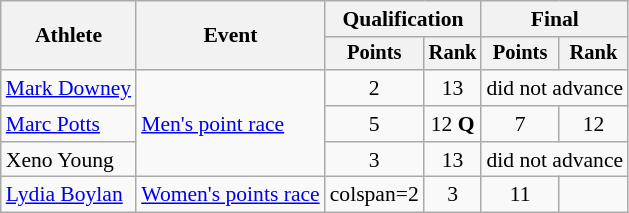<table class="wikitable" style="font-size:90%;">
<tr>
<th rowspan=2>Athlete</th>
<th rowspan=2>Event</th>
<th colspan=2>Qualification</th>
<th colspan=2>Final</th>
</tr>
<tr style="font-size:95%">
<th>Points</th>
<th>Rank</th>
<th>Points</th>
<th>Rank</th>
</tr>
<tr align=center>
<td align=left><a href='#'>Mark Downey</a></td>
<td align=left rowspan=3><a href='#'>Men's point race</a></td>
<td>2</td>
<td>13</td>
<td colspan=2>did not advance</td>
</tr>
<tr align=center>
<td align=left><a href='#'>Marc Potts</a></td>
<td>5</td>
<td>12 <strong>Q</strong></td>
<td>7</td>
<td>12</td>
</tr>
<tr align=center>
<td align=left>Xeno Young</td>
<td>3</td>
<td>13</td>
<td colspan=2>did not advance</td>
</tr>
<tr align=center>
<td align=left><a href='#'>Lydia Boylan</a></td>
<td align=left><a href='#'>Women's points race</a></td>
<td>colspan=2 </td>
<td>3</td>
<td>11</td>
</tr>
</table>
